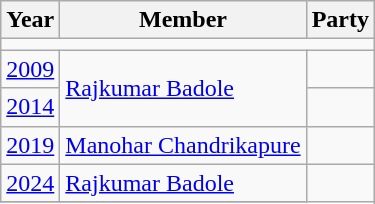<table class="wikitable">
<tr>
<th>Year</th>
<th>Member</th>
<th colspan=2>Party</th>
</tr>
<tr>
<td colspan="4"></td>
</tr>
<tr>
<td><a href='#'>2009</a></td>
<td Rowspan=2><a href='#'>Rajkumar Badole</a></td>
<td></td>
</tr>
<tr>
<td><a href='#'>2014</a></td>
</tr>
<tr>
<td><a href='#'>2019</a></td>
<td><a href='#'>Manohar Chandrikapure</a></td>
<td></td>
</tr>
<tr>
<td><a href='#'>2024</a></td>
<td><a href='#'>Rajkumar Badole</a></td>
</tr>
<tr>
</tr>
</table>
